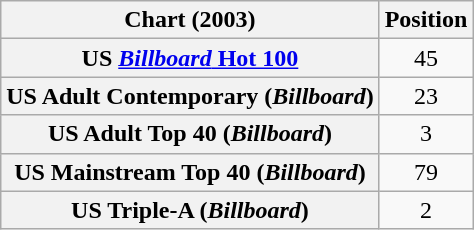<table class="wikitable sortable plainrowheaders" style="text-align:center">
<tr>
<th scope="col">Chart (2003)</th>
<th scope="col">Position</th>
</tr>
<tr>
<th scope="row">US <a href='#'><em>Billboard</em> Hot 100</a></th>
<td>45</td>
</tr>
<tr>
<th scope="row">US Adult Contemporary (<em>Billboard</em>)</th>
<td>23</td>
</tr>
<tr>
<th scope="row">US Adult Top 40 (<em>Billboard</em>)</th>
<td>3</td>
</tr>
<tr>
<th scope="row">US Mainstream Top 40 (<em>Billboard</em>)</th>
<td>79</td>
</tr>
<tr>
<th scope="row">US Triple-A (<em>Billboard</em>)</th>
<td>2</td>
</tr>
</table>
